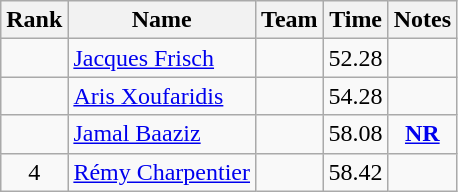<table class="wikitable sortable" style="text-align:center">
<tr>
<th>Rank</th>
<th>Name</th>
<th>Team</th>
<th>Time</th>
<th>Notes</th>
</tr>
<tr>
<td></td>
<td align="left"><a href='#'>Jacques Frisch</a></td>
<td align=left></td>
<td>52.28</td>
<td></td>
</tr>
<tr>
<td></td>
<td align="left"><a href='#'>Aris Xoufaridis</a></td>
<td align=left></td>
<td>54.28</td>
<td></td>
</tr>
<tr>
<td></td>
<td align="left"><a href='#'>Jamal Baaziz</a></td>
<td align=left></td>
<td>58.08</td>
<td><strong><a href='#'>NR</a></strong></td>
</tr>
<tr>
<td>4</td>
<td align="left"><a href='#'>Rémy Charpentier</a></td>
<td align=left></td>
<td>58.42</td>
<td></td>
</tr>
</table>
